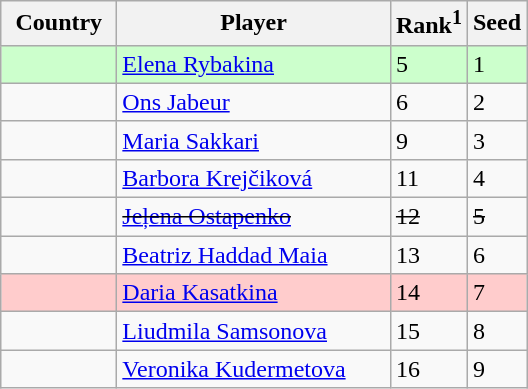<table class="sortable wikitable">
<tr>
<th width="70">Country</th>
<th width="175">Player</th>
<th>Rank<sup>1</sup></th>
<th>Seed</th>
</tr>
<tr style="background:#cfc;">
<td></td>
<td><a href='#'>Elena Rybakina</a></td>
<td>5</td>
<td>1</td>
</tr>
<tr>
<td></td>
<td><a href='#'>Ons Jabeur</a></td>
<td>6</td>
<td>2</td>
</tr>
<tr>
<td></td>
<td><a href='#'>Maria Sakkari</a></td>
<td>9</td>
<td>3</td>
</tr>
<tr>
<td></td>
<td><a href='#'>Barbora Krejčiková</a></td>
<td>11</td>
<td>4</td>
</tr>
<tr>
<td><s></s></td>
<td><s><a href='#'>Jeļena Ostapenko</a></s></td>
<td><s>12</s></td>
<td><s>5</s></td>
</tr>
<tr>
<td></td>
<td><a href='#'>Beatriz Haddad Maia</a></td>
<td>13</td>
<td>6</td>
</tr>
<tr style="background:#fcc;">
<td></td>
<td><a href='#'>Daria Kasatkina</a></td>
<td>14</td>
<td>7</td>
</tr>
<tr>
<td></td>
<td><a href='#'>Liudmila Samsonova</a></td>
<td>15</td>
<td>8</td>
</tr>
<tr>
<td></td>
<td><a href='#'>Veronika Kudermetova</a></td>
<td>16</td>
<td>9</td>
</tr>
</table>
